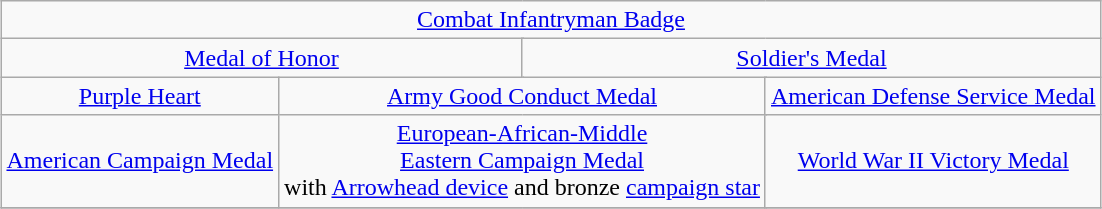<table class="wikitable" style="margin:1em auto; text-align:center;">
<tr>
<td colspan="12"><a href='#'>Combat Infantryman Badge</a></td>
</tr>
<tr>
<td colspan="6"><a href='#'>Medal of Honor</a></td>
<td colspan="6"><a href='#'>Soldier's Medal</a></td>
</tr>
<tr>
<td colspan=4><a href='#'>Purple Heart</a></td>
<td colspan=4><a href='#'>Army Good Conduct Medal</a></td>
<td colspan="4"><a href='#'>American Defense Service Medal</a></td>
</tr>
<tr>
<td colspan="4"><a href='#'>American Campaign Medal</a></td>
<td colspan="4"><a href='#'>European-African-Middle<br>Eastern Campaign Medal</a><br>with <a href='#'>Arrowhead device</a> and bronze <a href='#'>campaign star</a></td>
<td colspan="4"><a href='#'>World War II Victory Medal</a></td>
</tr>
<tr>
</tr>
</table>
